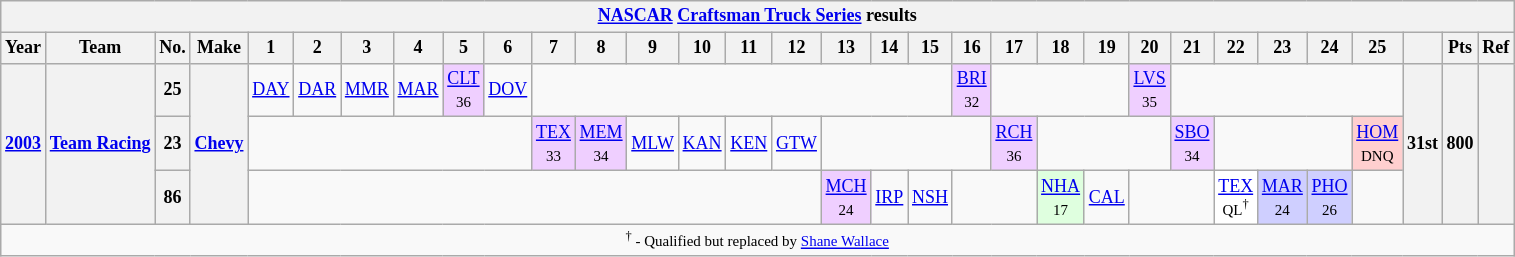<table class="wikitable" style="text-align:center; font-size:75%">
<tr>
<th colspan=45><a href='#'>NASCAR</a> <a href='#'>Craftsman Truck Series</a> results</th>
</tr>
<tr>
<th>Year</th>
<th>Team</th>
<th>No.</th>
<th>Make</th>
<th>1</th>
<th>2</th>
<th>3</th>
<th>4</th>
<th>5</th>
<th>6</th>
<th>7</th>
<th>8</th>
<th>9</th>
<th>10</th>
<th>11</th>
<th>12</th>
<th>13</th>
<th>14</th>
<th>15</th>
<th>16</th>
<th>17</th>
<th>18</th>
<th>19</th>
<th>20</th>
<th>21</th>
<th>22</th>
<th>23</th>
<th>24</th>
<th>25</th>
<th></th>
<th>Pts</th>
<th>Ref</th>
</tr>
<tr>
<th rowspan=3><a href='#'>2003</a></th>
<th rowspan=3><a href='#'>Team Racing</a></th>
<th>25</th>
<th rowspan=3><a href='#'>Chevy</a></th>
<td><a href='#'>DAY</a></td>
<td><a href='#'>DAR</a></td>
<td><a href='#'>MMR</a></td>
<td><a href='#'>MAR</a></td>
<td style="background:#EFCFFF;"><a href='#'>CLT</a><br><small>36</small></td>
<td><a href='#'>DOV</a></td>
<td colspan=9></td>
<td style="background:#EFCFFF;"><a href='#'>BRI</a><br><small>32</small></td>
<td colspan=3></td>
<td style="background:#EFCFFF;"><a href='#'>LVS</a><br><small>35</small></td>
<td colspan=5></td>
<th rowspan=3>31st</th>
<th rowspan=3>800</th>
<th rowspan=3></th>
</tr>
<tr>
<th>23</th>
<td colspan=6></td>
<td style="background:#EFCFFF;"><a href='#'>TEX</a><br><small>33</small></td>
<td style="background:#EFCFFF;"><a href='#'>MEM</a><br><small>34</small></td>
<td><a href='#'>MLW</a></td>
<td><a href='#'>KAN</a></td>
<td><a href='#'>KEN</a></td>
<td><a href='#'>GTW</a></td>
<td colspan=4></td>
<td style="background:#EFCFFF;"><a href='#'>RCH</a><br><small>36</small></td>
<td colspan=3></td>
<td style="background:#EFCFFF;"><a href='#'>SBO</a><br><small>34</small></td>
<td colspan=3></td>
<td style="background:#FFCFCF;"><a href='#'>HOM</a><br><small>DNQ</small></td>
</tr>
<tr>
<th>86</th>
<td colspan=12></td>
<td style="background:#EFCFFF;"><a href='#'>MCH</a><br><small>24</small></td>
<td><a href='#'>IRP</a></td>
<td><a href='#'>NSH</a></td>
<td colspan=2></td>
<td style="background:#DFFFDF;"><a href='#'>NHA</a><br><small>17</small></td>
<td><a href='#'>CAL</a></td>
<td colspan=2></td>
<td style="background:#FFFFFF;"><a href='#'>TEX</a><br><small>QL<sup>†</sup></small></td>
<td style="background:#CFCFFF;"><a href='#'>MAR</a><br><small>24</small></td>
<td style="background:#CFCFFF;"><a href='#'>PHO</a><br><small>26</small></td>
</tr>
<tr>
<td colspan=42><small><sup>†</sup> - Qualified but replaced by <a href='#'>Shane Wallace</a></small></td>
</tr>
</table>
